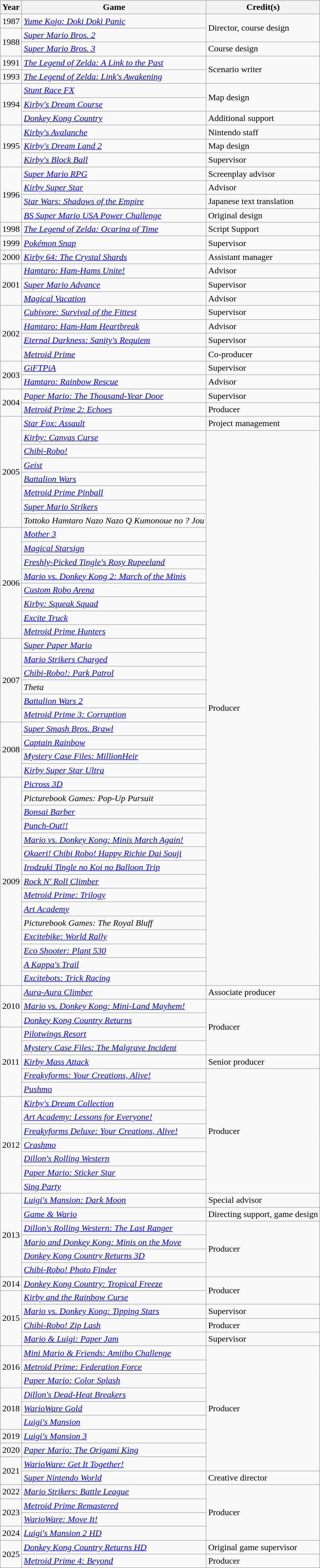<table class="wikitable sortable">
<tr>
<th>Year</th>
<th>Game</th>
<th>Credit(s)</th>
</tr>
<tr>
<td>1987</td>
<td><em><a href='#'>Yume Kojo: Doki Doki Panic</a></em></td>
<td rowspan="2">Director, course design</td>
</tr>
<tr>
<td rowspan="2">1988</td>
<td><em><a href='#'>Super Mario Bros. 2</a></em></td>
</tr>
<tr>
<td><em><a href='#'>Super Mario Bros. 3</a></em></td>
<td>Course design</td>
</tr>
<tr>
<td>1991</td>
<td><em><a href='#'>The Legend of Zelda: A Link to the Past</a></em></td>
<td rowspan="2">Scenario writer</td>
</tr>
<tr>
<td>1993</td>
<td><em><a href='#'>The Legend of Zelda: Link's Awakening</a></em></td>
</tr>
<tr>
<td rowspan="3">1994</td>
<td><em><a href='#'>Stunt Race FX</a></em></td>
<td rowspan="2">Map design</td>
</tr>
<tr>
<td><em><a href='#'>Kirby's Dream Course</a></em></td>
</tr>
<tr>
<td><em><a href='#'>Donkey Kong Country</a></em></td>
<td>Additional support</td>
</tr>
<tr>
<td rowspan="3">1995</td>
<td><em><a href='#'>Kirby's Avalanche</a></em></td>
<td>Nintendo staff</td>
</tr>
<tr>
<td><em><a href='#'>Kirby's Dream Land 2</a></em></td>
<td>Map design</td>
</tr>
<tr>
<td><em><a href='#'>Kirby's Block Ball</a></em></td>
<td>Supervisor</td>
</tr>
<tr>
<td rowspan="4">1996</td>
<td><em><a href='#'>Super Mario RPG</a></em></td>
<td>Screenplay advisor</td>
</tr>
<tr>
<td><em><a href='#'>Kirby Super Star</a></em></td>
<td>Advisor</td>
</tr>
<tr>
<td><em><a href='#'>Star Wars: Shadows of the Empire</a></em></td>
<td>Japanese text translation</td>
</tr>
<tr>
<td><em><a href='#'>BS Super Mario USA Power Challenge</a></em></td>
<td>Original design</td>
</tr>
<tr>
<td>1998</td>
<td><em><a href='#'>The Legend of Zelda: Ocarina of Time</a></em></td>
<td>Script Support</td>
</tr>
<tr>
<td>1999</td>
<td><em><a href='#'>Pokémon Snap</a></em></td>
<td>Supervisor</td>
</tr>
<tr>
<td>2000</td>
<td><em><a href='#'>Kirby 64: The Crystal Shards</a></em></td>
<td>Assistant manager</td>
</tr>
<tr>
<td rowspan="3">2001</td>
<td><em><a href='#'>Hamtaro: Ham-Hams Unite!</a></em></td>
<td>Advisor</td>
</tr>
<tr>
<td><em><a href='#'>Super Mario Advance</a></em></td>
<td>Supervisor</td>
</tr>
<tr>
<td><em><a href='#'>Magical Vacation</a></em></td>
<td>Advisor</td>
</tr>
<tr>
<td rowspan="4">2002</td>
<td><em><a href='#'>Cubivore: Survival of the Fittest</a></em></td>
<td>Supervisor</td>
</tr>
<tr>
<td><em><a href='#'>Hamtaro: Ham-Ham Heartbreak</a></em></td>
<td>Advisor</td>
</tr>
<tr>
<td><em><a href='#'>Eternal Darkness: Sanity's Requiem</a></em></td>
<td>Supervisor</td>
</tr>
<tr>
<td><em><a href='#'>Metroid Prime</a></em></td>
<td>Co-producer</td>
</tr>
<tr>
<td rowspan="2">2003</td>
<td><em><a href='#'>GiFTPiA</a></em></td>
<td>Supervisor</td>
</tr>
<tr>
<td><em><a href='#'>Hamtaro: Rainbow Rescue</a></em></td>
<td>Advisor</td>
</tr>
<tr>
<td rowspan="2">2004</td>
<td><em><a href='#'>Paper Mario: The Thousand-Year Door</a></em></td>
<td>Supervisor</td>
</tr>
<tr>
<td><em><a href='#'>Metroid Prime 2: Echoes</a></em></td>
<td>Producer</td>
</tr>
<tr>
<td rowspan="8">2005</td>
<td><em><a href='#'>Star Fox: Assault</a></em></td>
<td>Project management</td>
</tr>
<tr>
<td><em><a href='#'>Kirby: Canvas Curse</a></em></td>
<td rowspan="40">Producer</td>
</tr>
<tr>
<td><em><a href='#'>Chibi-Robo!</a></em></td>
</tr>
<tr>
<td><em><a href='#'>Geist</a></em></td>
</tr>
<tr>
<td><em><a href='#'>Battalion Wars</a></em></td>
</tr>
<tr>
<td><em><a href='#'>Metroid Prime Pinball</a></em></td>
</tr>
<tr>
<td><em><a href='#'>Super Mario Strikers</a></em></td>
</tr>
<tr>
<td><em>Tottoko Hamtaro Nazo Nazo Q Kumonoue no ? Jou</em></td>
</tr>
<tr>
<td rowspan="8">2006</td>
<td><em><a href='#'>Mother 3</a></em></td>
</tr>
<tr>
<td><em><a href='#'>Magical Starsign</a></em></td>
</tr>
<tr>
<td><em><a href='#'>Freshly-Picked Tingle's Rosy Rupeeland</a></em></td>
</tr>
<tr>
<td><em><a href='#'>Mario vs. Donkey Kong 2: March of the Minis</a></em></td>
</tr>
<tr>
<td><em><a href='#'>Custom Robo Arena</a></em></td>
</tr>
<tr>
<td><em><a href='#'>Kirby: Squeak Squad</a></em></td>
</tr>
<tr>
<td><em><a href='#'>Excite Truck</a></em></td>
</tr>
<tr>
<td><em><a href='#'>Metroid Prime Hunters</a></em></td>
</tr>
<tr>
<td rowspan="6">2007</td>
<td><em><a href='#'>Super Paper Mario</a></em></td>
</tr>
<tr>
<td><em><a href='#'>Mario Strikers Charged</a></em></td>
</tr>
<tr>
<td><em><a href='#'>Chibi-Robo!: Park Patrol</a></em></td>
</tr>
<tr>
<td><em>Theta</em></td>
</tr>
<tr>
<td><em><a href='#'>Battalion Wars 2</a></em></td>
</tr>
<tr>
<td><em><a href='#'>Metroid Prime 3: Corruption</a></em></td>
</tr>
<tr>
<td rowspan="4">2008</td>
<td><em><a href='#'>Super Smash Bros. Brawl</a></em></td>
</tr>
<tr>
<td><em><a href='#'>Captain Rainbow</a></em></td>
</tr>
<tr>
<td><em><a href='#'>Mystery Case Files: MillionHeir</a></em></td>
</tr>
<tr>
<td><em><a href='#'>Kirby Super Star Ultra</a></em></td>
</tr>
<tr>
<td rowspan="15">2009</td>
<td><em><a href='#'>Picross 3D</a></em></td>
</tr>
<tr>
<td><em>Picturebook Games: Pop-Up Pursuit</em></td>
</tr>
<tr>
<td><em><a href='#'>Bonsai Barber</a></em></td>
</tr>
<tr>
<td><em><a href='#'>Punch-Out!!</a></em></td>
</tr>
<tr>
<td><em><a href='#'>Mario vs. Donkey Kong: Minis March Again!</a></em></td>
</tr>
<tr>
<td><em><a href='#'>Okaeri! Chibi Robo! Happy Richie Dai Souji</a></em></td>
</tr>
<tr>
<td><em><a href='#'>Irodzuki Tingle no Koi no Balloon Trip</a></em></td>
</tr>
<tr>
<td><em><a href='#'>Rock N' Roll Climber</a></em></td>
</tr>
<tr>
<td><em><a href='#'>Metroid Prime: Trilogy</a></em></td>
</tr>
<tr>
<td><em><a href='#'>Art Academy</a></em></td>
</tr>
<tr>
<td><em>Picturebook Games: The Royal Bluff</em></td>
</tr>
<tr>
<td><em><a href='#'>Excitebike: World Rally</a></em></td>
</tr>
<tr>
<td><em><a href='#'>Eco Shooter: Plant 530</a></em></td>
</tr>
<tr>
<td><em><a href='#'>A Kappa's Trail</a></em></td>
</tr>
<tr>
<td><em><a href='#'>Excitebots: Trick Racing</a></em></td>
</tr>
<tr>
<td rowspan="3">2010</td>
<td><em><a href='#'>Aura-Aura Climber</a></em></td>
<td>Associate producer</td>
</tr>
<tr>
<td><em><a href='#'>Mario vs. Donkey Kong: Mini-Land Mayhem!</a></em></td>
<td rowspan="4">Producer</td>
</tr>
<tr>
<td><em><a href='#'>Donkey Kong Country Returns</a></em></td>
</tr>
<tr>
<td rowspan="5">2011</td>
<td><em><a href='#'>Pilotwings Resort</a></em></td>
</tr>
<tr>
<td><em><a href='#'>Mystery Case Files: The Malgrave Incident</a></em></td>
</tr>
<tr>
<td><em><a href='#'>Kirby Mass Attack</a></em></td>
<td>Senior producer</td>
</tr>
<tr>
<td><em><a href='#'>Freakyforms: Your Creations, Alive!</a></em></td>
<td rowspan="9">Producer</td>
</tr>
<tr>
<td><em><a href='#'>Pushmo</a></em></td>
</tr>
<tr>
<td rowspan="7">2012</td>
<td><em><a href='#'>Kirby's Dream Collection</a></em></td>
</tr>
<tr>
<td><em><a href='#'>Art Academy: Lessons for Everyone!</a></em></td>
</tr>
<tr>
<td><em><a href='#'>Freakyforms Deluxe: Your Creations, Alive!</a></em></td>
</tr>
<tr>
<td><em><a href='#'>Crashmo</a></em></td>
</tr>
<tr>
<td><em><a href='#'>Dillon's Rolling Western</a></em></td>
</tr>
<tr>
<td><em><a href='#'>Paper Mario: Sticker Star</a></em></td>
</tr>
<tr>
<td><em><a href='#'>Sing Party</a></em></td>
</tr>
<tr>
<td rowspan="6">2013</td>
<td><em><a href='#'>Luigi's Mansion: Dark Moon</a></em></td>
<td>Special advisor</td>
</tr>
<tr>
<td><em><a href='#'>Game & Wario</a></em></td>
<td>Directing support, game design</td>
</tr>
<tr>
<td><em><a href='#'>Dillon's Rolling Western: The Last Ranger</a></em></td>
<td rowspan="4">Producer</td>
</tr>
<tr>
<td><em><a href='#'>Mario and Donkey Kong: Minis on the Move</a></em></td>
</tr>
<tr>
<td><em><a href='#'>Donkey Kong Country Returns 3D</a></em></td>
</tr>
<tr>
<td><em><a href='#'>Chibi-Robo! Photo Finder</a></em></td>
</tr>
<tr>
<td>2014</td>
<td><em><a href='#'>Donkey Kong Country: Tropical Freeze</a></em></td>
<td rowspan="2">Producer</td>
</tr>
<tr>
<td rowspan="4">2015</td>
<td><em><a href='#'>Kirby and the Rainbow Curse</a></em></td>
</tr>
<tr>
<td><em><a href='#'>Mario vs. Donkey Kong: Tipping Stars</a></em></td>
<td>Supervisor</td>
</tr>
<tr>
<td><em><a href='#'>Chibi-Robo! Zip Lash</a></em></td>
<td>Producer</td>
</tr>
<tr>
<td><em><a href='#'>Mario & Luigi: Paper Jam</a></em></td>
<td>Supervisor</td>
</tr>
<tr>
<td rowspan="3">2016</td>
<td><em><a href='#'>Mini Mario & Friends: Amiibo Challenge</a></em></td>
<td rowspan="9">Producer</td>
</tr>
<tr>
<td><em><a href='#'>Metroid Prime: Federation Force</a></em></td>
</tr>
<tr>
<td><em><a href='#'>Paper Mario: Color Splash</a></em></td>
</tr>
<tr>
<td rowspan="3">2018</td>
<td><em><a href='#'>Dillon's Dead-Heat Breakers</a></em></td>
</tr>
<tr>
<td><em><a href='#'>WarioWare Gold</a></em></td>
</tr>
<tr>
<td><em><a href='#'>Luigi's Mansion</a></em></td>
</tr>
<tr>
<td>2019</td>
<td><em><a href='#'>Luigi's Mansion 3</a></em></td>
</tr>
<tr>
<td>2020</td>
<td><em><a href='#'>Paper Mario: The Origami King</a></em></td>
</tr>
<tr>
<td rowspan="2">2021</td>
<td><em><a href='#'>WarioWare: Get It Together!</a></em></td>
</tr>
<tr>
<td><em><a href='#'>Super Nintendo World</a></em></td>
<td>Creative director</td>
</tr>
<tr>
<td>2022</td>
<td><em><a href='#'>Mario Strikers: Battle League</a></em></td>
<td rowspan="4">Producer</td>
</tr>
<tr>
<td rowspan="2">2023</td>
<td><em><a href='#'>Metroid Prime Remastered</a></em></td>
</tr>
<tr>
<td><em><a href='#'>WarioWare: Move It!</a></em></td>
</tr>
<tr>
<td>2024</td>
<td><em><a href='#'>Luigi's Mansion 2 HD</a></em></td>
</tr>
<tr>
<td rowspan="2">2025</td>
<td><em><a href='#'>Donkey Kong Country Returns HD</a></em></td>
<td>Original game supervisor</td>
</tr>
<tr>
<td><em><a href='#'>Metroid Prime 4: Beyond</a></em></td>
<td>Producer</td>
</tr>
</table>
